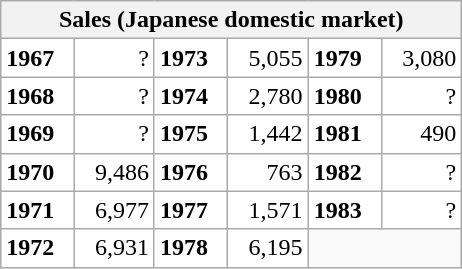<table class="wikitable" style="text-align:center; font-size:100%;">
<tr>
<th colspan=6 width="300">Sales (Japanese domestic market)</th>
</tr>
<tr style="background:#ffffff;">
<td align="left"><strong>1967</strong></td>
<td align="right">?</td>
<td align="left"><strong>1973</strong></td>
<td align="right">5,055</td>
<td align="left"><strong>1979</strong></td>
<td align="right">3,080</td>
</tr>
<tr style="background:#ffffff;">
<td align="left"><strong>1968</strong></td>
<td align="right">?</td>
<td align="left"><strong>1974</strong></td>
<td align="right">2,780</td>
<td align="left"><strong>1980</strong></td>
<td align="right">?</td>
</tr>
<tr style="background:#ffffff;">
<td align="left"><strong>1969</strong></td>
<td align="right">?</td>
<td align="left"><strong>1975</strong></td>
<td align="right">1,442</td>
<td align="left"><strong>1981</strong></td>
<td align="right">490</td>
</tr>
<tr style="background:#ffffff;">
<td align="left"><strong>1970</strong></td>
<td align="right">9,486</td>
<td align="left"><strong>1976</strong></td>
<td align="right">763</td>
<td align="left"><strong>1982</strong></td>
<td align="right">?</td>
</tr>
<tr style="background:#ffffff;">
<td align="left"><strong>1971</strong></td>
<td align="right">6,977</td>
<td align="left"><strong>1977</strong></td>
<td align="right">1,571</td>
<td align="left"><strong>1983</strong></td>
<td align="right">?</td>
</tr>
<tr style="background:#ffffff;">
<td align="left"><strong>1972</strong></td>
<td align="right">6,931</td>
<td align="left"><strong>1978</strong></td>
<td align="right">6,195</td>
</tr>
</table>
